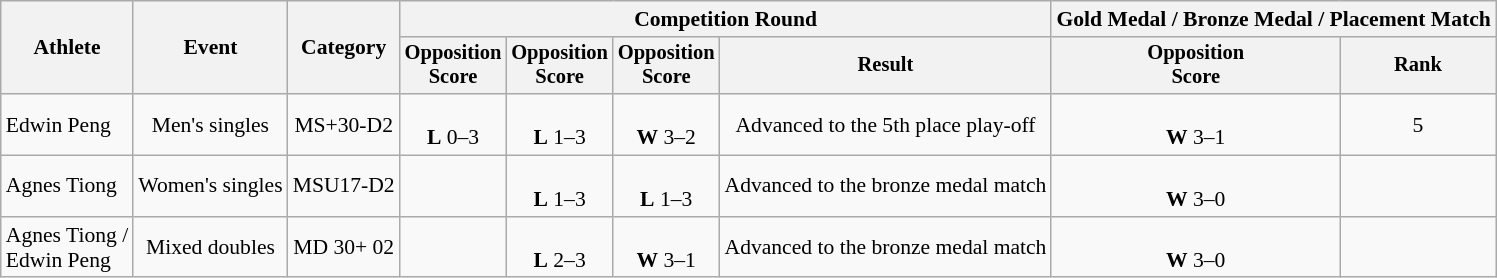<table class="wikitable" style="font-size:90%">
<tr>
<th rowspan=2>Athlete</th>
<th rowspan=2>Event</th>
<th rowspan=2>Category</th>
<th colspan=4>Competition Round</th>
<th colspan=2>Gold Medal / Bronze Medal / Placement Match</th>
</tr>
<tr style="font-size:95%">
<th>Opposition<br>Score</th>
<th>Opposition<br>Score</th>
<th>Opposition<br>Score</th>
<th>Result</th>
<th>Opposition<br>Score</th>
<th>Rank</th>
</tr>
<tr align=center>
<td align=left>Edwin Peng</td>
<td>Men's singles</td>
<td>MS+30-D2</td>
<td><br><strong>L</strong> 0–3</td>
<td><br><strong>L</strong> 1–3</td>
<td><br><strong>W</strong> 3–2</td>
<td>Advanced to the 5th place play-off</td>
<td><br><strong>W</strong> 3–1</td>
<td>5</td>
</tr>
<tr align=center>
<td align=left>Agnes Tiong</td>
<td>Women's singles</td>
<td>MSU17-D2</td>
<td></td>
<td><br><strong>L</strong> 1–3</td>
<td><br><strong>L</strong> 1–3</td>
<td>Advanced to the bronze medal match</td>
<td><br><strong>W</strong> 3–0</td>
<td></td>
</tr>
<tr align=center>
<td align=left>Agnes Tiong /<br>Edwin Peng</td>
<td>Mixed doubles</td>
<td>MD 30+ 02</td>
<td></td>
<td><br><strong>L</strong> 2–3</td>
<td><br><strong>W</strong> 3–1</td>
<td>Advanced to the bronze medal match</td>
<td><br><strong>W</strong> 3–0</td>
<td></td>
</tr>
</table>
